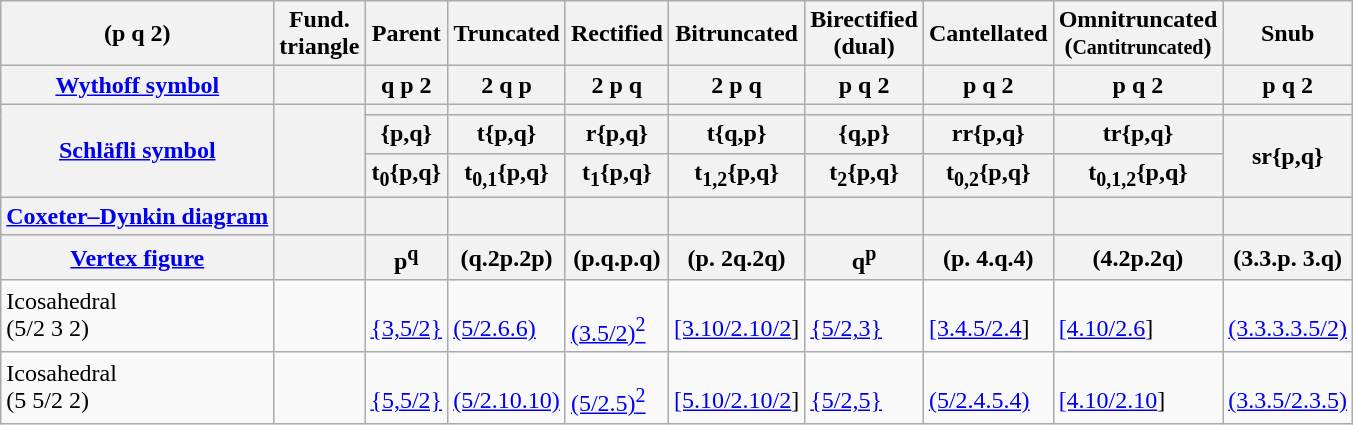<table class="wikitable">
<tr>
<th>(p q 2)</th>
<th>Fund.<br>triangle</th>
<th>Parent</th>
<th>Truncated</th>
<th>Rectified</th>
<th>Bitruncated</th>
<th>Birectified<br>(dual)</th>
<th>Cantellated</th>
<th>Omnitruncated<br>(<small>Cantitruncated</small>)</th>
<th>Snub</th>
</tr>
<tr>
<th><a href='#'>Wythoff symbol</a></th>
<th></th>
<th>q  p 2</th>
<th>2 q  p</th>
<th>2  p q</th>
<th>2 p  q</th>
<th>p  q 2</th>
<th>p q  2</th>
<th>p q 2 </th>
<th> p q 2</th>
</tr>
<tr>
<th rowspan=3><a href='#'>Schläfli symbol</a></th>
<th rowspan=3></th>
<th></th>
<th></th>
<th></th>
<th></th>
<th></th>
<th></th>
<th></th>
<th></th>
</tr>
<tr>
<th>{p,q}</th>
<th>t{p,q}</th>
<th>r{p,q}</th>
<th>t{q,p}</th>
<th>{q,p}</th>
<th>rr{p,q}</th>
<th>tr{p,q}</th>
<th rowspan=2>sr{p,q}</th>
</tr>
<tr>
<th>t<sub>0</sub>{p,q}</th>
<th>t<sub>0,1</sub>{p,q}</th>
<th>t<sub>1</sub>{p,q}</th>
<th>t<sub>1,2</sub>{p,q}</th>
<th>t<sub>2</sub>{p,q}</th>
<th>t<sub>0,2</sub>{p,q}</th>
<th>t<sub>0,1,2</sub>{p,q}</th>
</tr>
<tr>
<th><a href='#'>Coxeter–Dynkin diagram</a></th>
<th></th>
<th></th>
<th></th>
<th></th>
<th></th>
<th></th>
<th></th>
<th></th>
<th></th>
</tr>
<tr>
<th><a href='#'>Vertex figure</a></th>
<th></th>
<th>p<sup>q</sup></th>
<th>(q.2p.2p)</th>
<th>(p.q.p.q)</th>
<th>(p. 2q.2q)</th>
<th>q<sup>p</sup></th>
<th>(p. 4.q.4)</th>
<th>(4.2p.2q)</th>
<th>(3.3.p. 3.q)</th>
</tr>
<tr>
<td>Icosahedral<br>(5/2 3 2)</td>
<td> </td>
<td><br><a href='#'>{3,5/2}</a></td>
<td><br><a href='#'>(5/2.6.6)</a></td>
<td><br><a href='#'>(3.5/2)<sup>2</sup></a></td>
<td><br><a href='#'>[3.10/2.10/2</a>]</td>
<td><br><a href='#'>{5/2,3}</a></td>
<td><br><a href='#'>[3.4.5/2.4</a>]</td>
<td><br><a href='#'>[4.10/2.6</a>]</td>
<td><br><a href='#'>(3.3.3.3.5/2)</a></td>
</tr>
<tr>
<td>Icosahedral<br>(5 5/2 2)</td>
<td> </td>
<td><br><a href='#'>{5,5/2}</a></td>
<td><br><a href='#'>(5/2.10.10)</a></td>
<td><br><a href='#'>(5/2.5)<sup>2</sup></a></td>
<td><br><a href='#'>[5.10/2.10/2</a>]</td>
<td><br><a href='#'>{5/2,5}</a></td>
<td><br><a href='#'>(5/2.4.5.4)</a></td>
<td><br><a href='#'>[4.10/2.10</a>]</td>
<td><br><a href='#'>(3.3.5/2.3.5)</a></td>
</tr>
</table>
